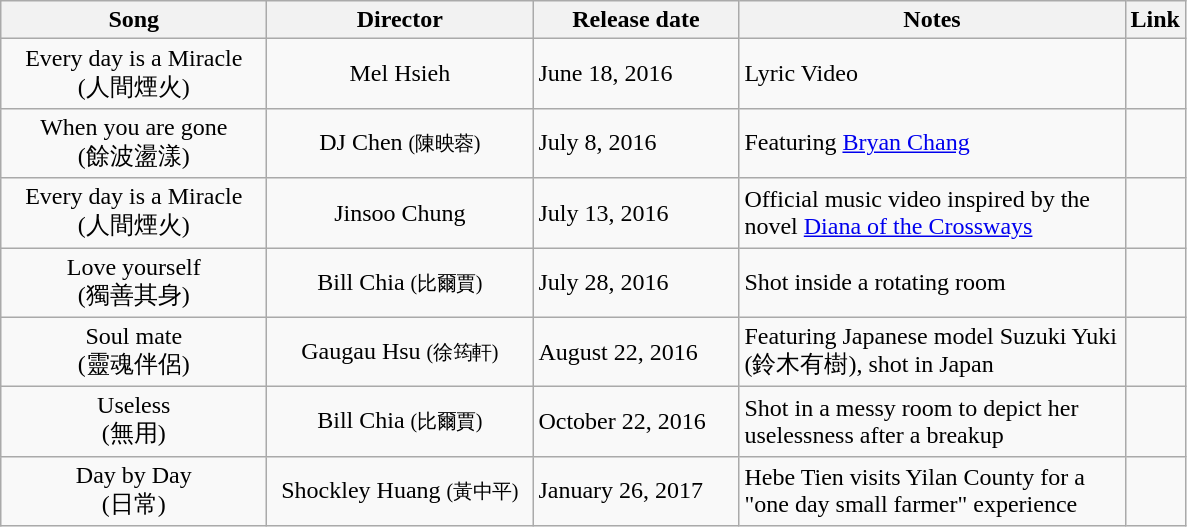<table class="wikitable">
<tr>
<th width="170px">Song</th>
<th width="170px">Director</th>
<th width="130px">Release date</th>
<th width="250px">Notes</th>
<th width="2px">Link</th>
</tr>
<tr>
<td style="text-align:center;">Every day is a Miracle<br>(人間煙火)</td>
<td style="text-align:center;">Mel Hsieh</td>
<td>June 18, 2016</td>
<td>Lyric Video</td>
<td style="text-align:center;"></td>
</tr>
<tr>
<td style="text-align:center;">When you are gone<br>(餘波盪漾)</td>
<td style="text-align:center;">DJ Chen <small>(陳映蓉)</small></td>
<td>July 8, 2016</td>
<td>Featuring <a href='#'>Bryan Chang</a></td>
<td style="text-align:center;"></td>
</tr>
<tr>
<td style="text-align:center;">Every day is a Miracle<br>(人間煙火)</td>
<td style="text-align:center;">Jinsoo Chung</td>
<td>July 13, 2016</td>
<td>Official music video inspired by the novel <a href='#'>Diana of the Crossways</a></td>
<td style="text-align:center;"></td>
</tr>
<tr>
<td style="text-align:center;">Love yourself<br>(獨善其身)</td>
<td style="text-align:center;">Bill Chia <small>(比爾賈)</small></td>
<td>July 28, 2016</td>
<td>Shot inside a rotating room</td>
<td style="text-align:center;"></td>
</tr>
<tr>
<td style="text-align:center;">Soul mate<br>(靈魂伴侶)</td>
<td style="text-align:center;">Gaugau Hsu <small>(徐筠軒)</small></td>
<td>August 22, 2016</td>
<td>Featuring Japanese model Suzuki Yuki (鈴木有樹), shot in Japan</td>
<td style="text-align:center;"></td>
</tr>
<tr>
<td style="text-align:center;">Useless<br>(無用)</td>
<td style="text-align:center;">Bill Chia <small>(比爾賈)</small></td>
<td>October 22, 2016</td>
<td>Shot in a messy room to depict her uselessness after a breakup</td>
<td style="text-align:center;"></td>
</tr>
<tr>
<td style="text-align:center;">Day by Day<br>(日常)</td>
<td style="text-align:center;">Shockley Huang <small>(黃中平)</small></td>
<td>January 26, 2017</td>
<td>Hebe Tien visits Yilan County for a "one day small farmer" experience</td>
<td style="text-align:center;"></td>
</tr>
</table>
